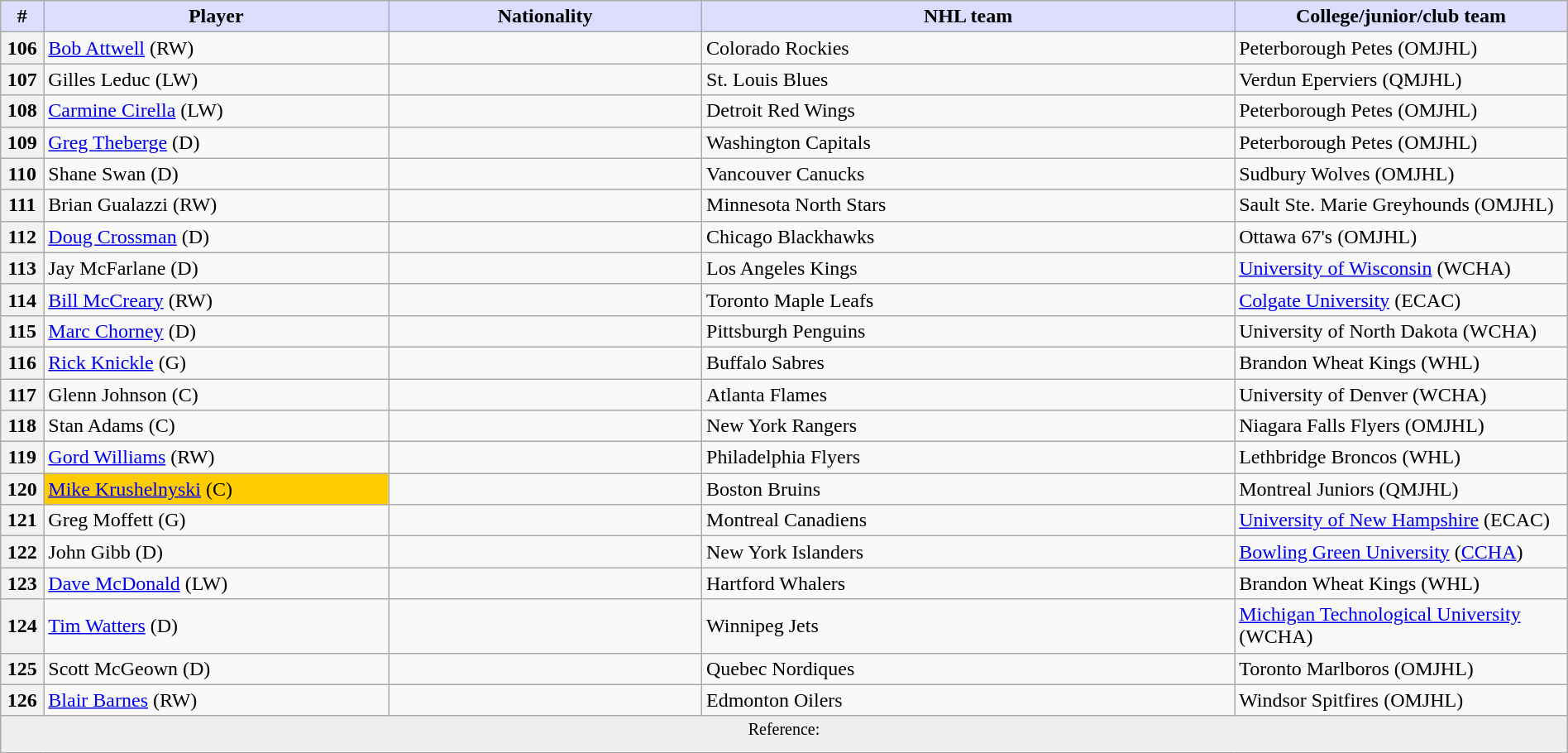<table class="wikitable" style="width: 100%">
<tr>
<th style="background:#ddf; width:2.75%;">#</th>
<th style="background:#ddf; width:22.0%;">Player</th>
<th style="background:#ddf; width:20.0%;">Nationality</th>
<th style="background:#ddf; width:34.0%;">NHL team</th>
<th style="background:#ddf; width:100.0%;">College/junior/club team</th>
</tr>
<tr>
<th>106</th>
<td><a href='#'>Bob Attwell</a> (RW)</td>
<td></td>
<td>Colorado Rockies</td>
<td>Peterborough Petes (OMJHL)</td>
</tr>
<tr>
<th>107</th>
<td>Gilles Leduc (LW)</td>
<td></td>
<td>St. Louis Blues</td>
<td>Verdun Eperviers (QMJHL)</td>
</tr>
<tr>
<th>108</th>
<td><a href='#'>Carmine Cirella</a> (LW)</td>
<td></td>
<td>Detroit Red Wings</td>
<td>Peterborough Petes (OMJHL)</td>
</tr>
<tr>
<th>109</th>
<td><a href='#'>Greg Theberge</a> (D)</td>
<td></td>
<td>Washington Capitals</td>
<td>Peterborough Petes (OMJHL)</td>
</tr>
<tr>
<th>110</th>
<td>Shane Swan (D)</td>
<td></td>
<td>Vancouver Canucks</td>
<td>Sudbury Wolves (OMJHL)</td>
</tr>
<tr>
<th>111</th>
<td>Brian Gualazzi (RW)</td>
<td></td>
<td>Minnesota North Stars</td>
<td>Sault Ste. Marie Greyhounds (OMJHL)</td>
</tr>
<tr>
<th>112</th>
<td><a href='#'>Doug Crossman</a> (D)</td>
<td></td>
<td>Chicago Blackhawks</td>
<td>Ottawa 67's (OMJHL)</td>
</tr>
<tr>
<th>113</th>
<td>Jay McFarlane (D)</td>
<td></td>
<td>Los Angeles Kings</td>
<td><a href='#'>University of Wisconsin</a> (WCHA)</td>
</tr>
<tr>
<th>114</th>
<td><a href='#'>Bill McCreary</a> (RW)</td>
<td></td>
<td>Toronto Maple Leafs</td>
<td><a href='#'>Colgate University</a> (ECAC)</td>
</tr>
<tr>
<th>115</th>
<td><a href='#'>Marc Chorney</a> (D)</td>
<td></td>
<td>Pittsburgh Penguins</td>
<td>University of North Dakota (WCHA)</td>
</tr>
<tr>
<th>116</th>
<td><a href='#'>Rick Knickle</a> (G)</td>
<td></td>
<td>Buffalo Sabres</td>
<td>Brandon Wheat Kings (WHL)</td>
</tr>
<tr>
<th>117</th>
<td>Glenn Johnson (C)</td>
<td></td>
<td>Atlanta Flames</td>
<td>University of Denver (WCHA)</td>
</tr>
<tr>
<th>118</th>
<td>Stan Adams (C)</td>
<td></td>
<td>New York Rangers</td>
<td>Niagara Falls Flyers (OMJHL)</td>
</tr>
<tr>
<th>119</th>
<td><a href='#'>Gord Williams</a> (RW)</td>
<td></td>
<td>Philadelphia Flyers</td>
<td>Lethbridge Broncos (WHL)</td>
</tr>
<tr>
<th>120</th>
<td bgcolor="#FFCC00"><a href='#'>Mike Krushelnyski</a> (C)</td>
<td></td>
<td>Boston Bruins</td>
<td>Montreal Juniors (QMJHL)</td>
</tr>
<tr>
<th>121</th>
<td>Greg Moffett (G)</td>
<td></td>
<td>Montreal Canadiens</td>
<td><a href='#'>University of New Hampshire</a> (ECAC)</td>
</tr>
<tr>
<th>122</th>
<td>John Gibb (D)</td>
<td></td>
<td>New York Islanders</td>
<td><a href='#'>Bowling Green University</a> (<a href='#'>CCHA</a>)</td>
</tr>
<tr>
<th>123</th>
<td><a href='#'>Dave McDonald</a> (LW)</td>
<td></td>
<td>Hartford Whalers</td>
<td>Brandon Wheat Kings (WHL)</td>
</tr>
<tr>
<th>124</th>
<td><a href='#'>Tim Watters</a> (D)</td>
<td></td>
<td>Winnipeg Jets</td>
<td><a href='#'>Michigan Technological University</a> (WCHA)</td>
</tr>
<tr>
<th>125</th>
<td>Scott McGeown (D)</td>
<td></td>
<td>Quebec Nordiques</td>
<td>Toronto Marlboros (OMJHL)</td>
</tr>
<tr>
<th>126</th>
<td><a href='#'>Blair Barnes</a> (RW)</td>
<td></td>
<td>Edmonton Oilers</td>
<td>Windsor Spitfires (OMJHL)</td>
</tr>
<tr>
<td align=center colspan="6" bgcolor="#efefef"><sup>Reference: </sup></td>
</tr>
</table>
